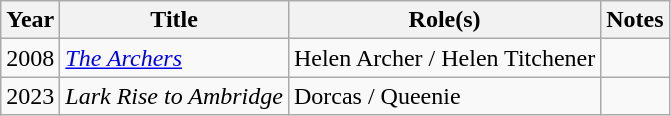<table class="wikitable sortable">
<tr>
<th>Year</th>
<th>Title</th>
<th>Role(s)</th>
<th class="unsortable">Notes</th>
</tr>
<tr>
<td>2008</td>
<td><em><a href='#'>The Archers</a></em></td>
<td>Helen Archer / Helen Titchener</td>
<td></td>
</tr>
<tr>
<td>2023</td>
<td><em>Lark Rise to Ambridge</em></td>
<td>Dorcas /  Queenie</td>
<td></td>
</tr>
</table>
